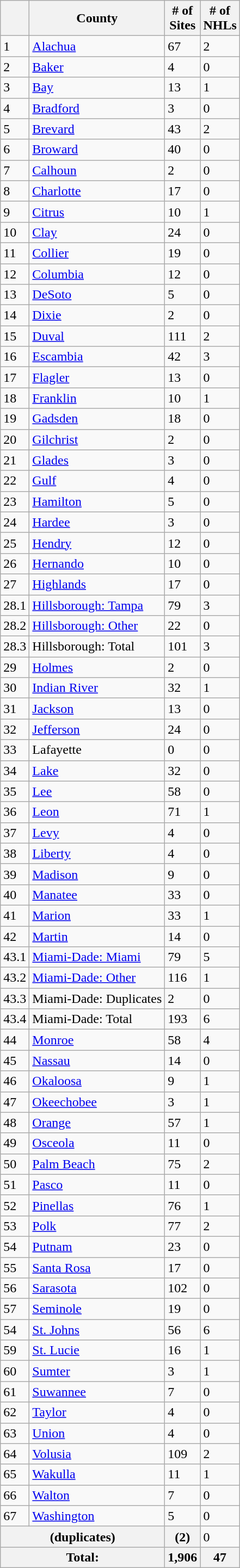<table class="wikitable sortable">
<tr>
<th></th>
<th><strong>County</strong></th>
<th><strong># of<br>Sites</strong></th>
<th><strong># of<br>NHLs</strong></th>
</tr>
<tr ->
<td>1</td>
<td><a href='#'>Alachua</a></td>
<td>67</td>
<td>2</td>
</tr>
<tr ->
<td>2</td>
<td><a href='#'>Baker</a></td>
<td>4</td>
<td>0</td>
</tr>
<tr ->
<td>3</td>
<td><a href='#'>Bay</a></td>
<td>13</td>
<td>1</td>
</tr>
<tr ->
<td>4</td>
<td><a href='#'>Bradford</a></td>
<td>3</td>
<td>0</td>
</tr>
<tr ->
<td>5</td>
<td><a href='#'>Brevard</a></td>
<td>43</td>
<td>2</td>
</tr>
<tr ->
<td>6</td>
<td><a href='#'>Broward</a></td>
<td>40</td>
<td>0</td>
</tr>
<tr ->
<td>7</td>
<td><a href='#'>Calhoun</a></td>
<td>2</td>
<td>0</td>
</tr>
<tr ->
<td>8</td>
<td><a href='#'>Charlotte</a></td>
<td>17</td>
<td>0</td>
</tr>
<tr ->
<td>9</td>
<td><a href='#'>Citrus</a></td>
<td>10</td>
<td>1</td>
</tr>
<tr ->
<td>10</td>
<td><a href='#'>Clay</a></td>
<td>24</td>
<td>0</td>
</tr>
<tr ->
<td>11</td>
<td><a href='#'>Collier</a></td>
<td>19</td>
<td>0</td>
</tr>
<tr ->
<td>12</td>
<td><a href='#'>Columbia</a></td>
<td>12</td>
<td>0</td>
</tr>
<tr ->
<td>13</td>
<td><a href='#'>DeSoto</a></td>
<td>5</td>
<td>0</td>
</tr>
<tr ->
<td>14</td>
<td><a href='#'>Dixie</a></td>
<td>2</td>
<td>0</td>
</tr>
<tr ->
<td>15</td>
<td><a href='#'>Duval</a></td>
<td>111</td>
<td>2</td>
</tr>
<tr ->
<td>16</td>
<td><a href='#'>Escambia</a></td>
<td>42</td>
<td>3</td>
</tr>
<tr ->
<td>17</td>
<td><a href='#'>Flagler</a></td>
<td>13</td>
<td>0</td>
</tr>
<tr ->
<td>18</td>
<td><a href='#'>Franklin</a></td>
<td>10</td>
<td>1</td>
</tr>
<tr ->
<td>19</td>
<td><a href='#'>Gadsden</a></td>
<td>18</td>
<td>0</td>
</tr>
<tr ->
<td>20</td>
<td><a href='#'>Gilchrist</a></td>
<td>2</td>
<td>0</td>
</tr>
<tr ->
<td>21</td>
<td><a href='#'>Glades</a></td>
<td>3</td>
<td>0</td>
</tr>
<tr ->
<td>22</td>
<td><a href='#'>Gulf</a></td>
<td>4</td>
<td>0</td>
</tr>
<tr ->
<td>23</td>
<td><a href='#'>Hamilton</a></td>
<td>5</td>
<td>0</td>
</tr>
<tr ->
<td>24</td>
<td><a href='#'>Hardee</a></td>
<td>3</td>
<td>0</td>
</tr>
<tr ->
<td>25</td>
<td><a href='#'>Hendry</a></td>
<td>12</td>
<td>0</td>
</tr>
<tr ->
<td>26</td>
<td><a href='#'>Hernando</a></td>
<td>10</td>
<td>0</td>
</tr>
<tr ->
<td>27</td>
<td><a href='#'>Highlands</a></td>
<td>17</td>
<td>0</td>
</tr>
<tr ->
<td>28.1</td>
<td><a href='#'>Hillsborough: Tampa</a></td>
<td>79</td>
<td>3</td>
</tr>
<tr ->
<td>28.2</td>
<td><a href='#'>Hillsborough: Other</a></td>
<td>22</td>
<td>0</td>
</tr>
<tr ->
<td>28.3</td>
<td>Hillsborough: Total</td>
<td>101</td>
<td>3</td>
</tr>
<tr ->
<td>29</td>
<td><a href='#'>Holmes</a></td>
<td>2</td>
<td>0</td>
</tr>
<tr ->
<td>30</td>
<td><a href='#'>Indian River</a></td>
<td>32</td>
<td>1</td>
</tr>
<tr ->
<td>31</td>
<td><a href='#'>Jackson</a></td>
<td>13</td>
<td>0</td>
</tr>
<tr ->
<td>32</td>
<td><a href='#'>Jefferson</a></td>
<td>24</td>
<td>0</td>
</tr>
<tr ->
<td>33</td>
<td>Lafayette</td>
<td>0</td>
<td>0</td>
</tr>
<tr ->
<td>34</td>
<td><a href='#'>Lake</a></td>
<td>32</td>
<td>0</td>
</tr>
<tr ->
<td>35</td>
<td><a href='#'>Lee</a></td>
<td>58</td>
<td>0</td>
</tr>
<tr ->
<td>36</td>
<td><a href='#'>Leon</a></td>
<td>71</td>
<td>1</td>
</tr>
<tr ->
<td>37</td>
<td><a href='#'>Levy</a></td>
<td>4</td>
<td>0</td>
</tr>
<tr ->
<td>38</td>
<td><a href='#'>Liberty</a></td>
<td>4</td>
<td>0</td>
</tr>
<tr ->
<td>39</td>
<td><a href='#'>Madison</a></td>
<td>9</td>
<td>0</td>
</tr>
<tr ->
<td>40</td>
<td><a href='#'>Manatee</a></td>
<td>33</td>
<td>0</td>
</tr>
<tr ->
<td>41</td>
<td><a href='#'>Marion</a></td>
<td>33</td>
<td>1</td>
</tr>
<tr ->
<td>42</td>
<td><a href='#'>Martin</a></td>
<td>14</td>
<td>0</td>
</tr>
<tr ->
<td>43.1</td>
<td><a href='#'>Miami-Dade: Miami</a></td>
<td>79</td>
<td>5</td>
</tr>
<tr ->
<td>43.2</td>
<td><a href='#'>Miami-Dade: Other</a></td>
<td>116</td>
<td>1</td>
</tr>
<tr ->
<td>43.3</td>
<td>Miami-Dade: Duplicates</td>
<td>2</td>
<td>0</td>
</tr>
<tr ->
<td>43.4</td>
<td>Miami-Dade: Total</td>
<td>193</td>
<td>6</td>
</tr>
<tr ->
<td>44</td>
<td><a href='#'>Monroe</a></td>
<td>58</td>
<td>4</td>
</tr>
<tr ->
<td>45</td>
<td><a href='#'>Nassau</a></td>
<td>14</td>
<td>0</td>
</tr>
<tr ->
<td>46</td>
<td><a href='#'>Okaloosa</a></td>
<td>9</td>
<td>1</td>
</tr>
<tr ->
<td>47</td>
<td><a href='#'>Okeechobee</a></td>
<td>3</td>
<td>1</td>
</tr>
<tr ->
<td>48</td>
<td><a href='#'>Orange</a></td>
<td>57</td>
<td>1</td>
</tr>
<tr ->
<td>49</td>
<td><a href='#'>Osceola</a></td>
<td>11</td>
<td>0</td>
</tr>
<tr ->
<td>50</td>
<td><a href='#'>Palm Beach</a></td>
<td>75</td>
<td>2</td>
</tr>
<tr ->
<td>51</td>
<td><a href='#'>Pasco</a></td>
<td>11</td>
<td>0</td>
</tr>
<tr ->
<td>52</td>
<td><a href='#'>Pinellas</a></td>
<td>76</td>
<td>1</td>
</tr>
<tr ->
<td>53</td>
<td><a href='#'>Polk</a></td>
<td>77</td>
<td>2</td>
</tr>
<tr ->
<td>54</td>
<td><a href='#'>Putnam</a></td>
<td>23</td>
<td>0</td>
</tr>
<tr ->
<td>55</td>
<td><a href='#'>Santa Rosa</a></td>
<td>17</td>
<td>0</td>
</tr>
<tr ->
<td>56</td>
<td><a href='#'>Sarasota</a></td>
<td>102</td>
<td>0</td>
</tr>
<tr ->
<td>57</td>
<td><a href='#'>Seminole</a></td>
<td>19</td>
<td>0</td>
</tr>
<tr ->
<td>54</td>
<td><a href='#'>St. Johns</a></td>
<td>56</td>
<td>6</td>
</tr>
<tr ->
<td>59</td>
<td><a href='#'>St. Lucie</a></td>
<td>16</td>
<td>1</td>
</tr>
<tr ->
<td>60</td>
<td><a href='#'>Sumter</a></td>
<td>3</td>
<td>1</td>
</tr>
<tr ->
<td>61</td>
<td><a href='#'>Suwannee</a></td>
<td>7</td>
<td>0</td>
</tr>
<tr ->
<td>62</td>
<td><a href='#'>Taylor</a></td>
<td>4</td>
<td>0</td>
</tr>
<tr ->
<td>63</td>
<td><a href='#'>Union</a></td>
<td>4</td>
<td>0</td>
</tr>
<tr ->
<td>64</td>
<td><a href='#'>Volusia</a></td>
<td>109</td>
<td>2</td>
</tr>
<tr ->
<td>65</td>
<td><a href='#'>Wakulla</a></td>
<td>11</td>
<td>1</td>
</tr>
<tr ->
<td>66</td>
<td><a href='#'>Walton</a></td>
<td>7</td>
<td>0</td>
</tr>
<tr ->
<td>67</td>
<td><a href='#'>Washington</a></td>
<td>5</td>
<td>0</td>
</tr>
<tr class="sortbottom">
<th colspan="2">(duplicates)</th>
<th>(2)</th>
<td>0</td>
</tr>
<tr class="sortbottom">
<th colspan="2">Total:</th>
<th>1,906</th>
<th>47</th>
</tr>
</table>
